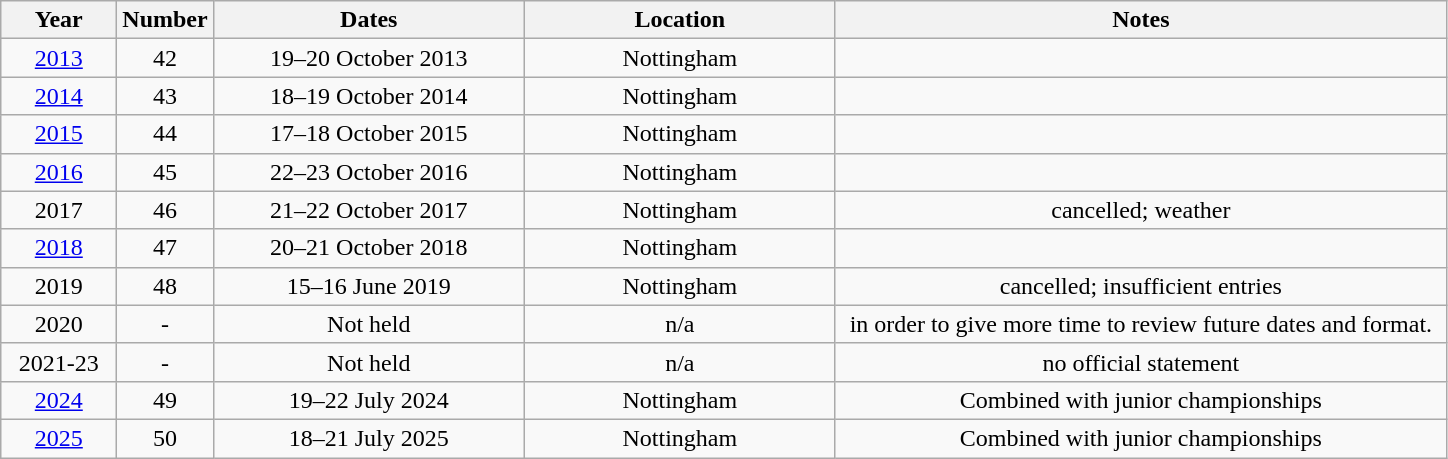<table class="wikitable" style="text-align:center">
<tr>
<th width=70>Year</th>
<th width=50>Number</th>
<th width=200>Dates</th>
<th width=200>Location</th>
<th width=400>Notes</th>
</tr>
<tr>
<td><a href='#'>2013</a></td>
<td>42</td>
<td>19–20 October 2013</td>
<td>Nottingham</td>
<td></td>
</tr>
<tr>
<td><a href='#'>2014</a></td>
<td>43</td>
<td>18–19 October 2014</td>
<td>Nottingham</td>
<td></td>
</tr>
<tr>
<td><a href='#'>2015</a></td>
<td>44</td>
<td>17–18 October 2015</td>
<td>Nottingham</td>
<td></td>
</tr>
<tr>
<td><a href='#'>2016</a></td>
<td>45</td>
<td>22–23 October 2016</td>
<td>Nottingham</td>
<td></td>
</tr>
<tr>
<td>2017</td>
<td>46</td>
<td>21–22 October 2017</td>
<td>Nottingham</td>
<td>cancelled; weather</td>
</tr>
<tr>
<td><a href='#'>2018</a></td>
<td>47</td>
<td>20–21 October 2018</td>
<td>Nottingham</td>
<td></td>
</tr>
<tr>
<td>2019</td>
<td>48</td>
<td>15–16 June 2019</td>
<td>Nottingham</td>
<td>cancelled; insufficient entries</td>
</tr>
<tr>
<td>2020</td>
<td>-</td>
<td>Not held</td>
<td>n/a</td>
<td>in order to give more time to review future dates and format.</td>
</tr>
<tr>
<td>2021-23</td>
<td>-</td>
<td>Not held</td>
<td>n/a</td>
<td>no official statement</td>
</tr>
<tr>
<td><a href='#'>2024</a></td>
<td>49</td>
<td>19–22 July 2024</td>
<td>Nottingham</td>
<td>Combined with junior championships</td>
</tr>
<tr>
<td><a href='#'>2025</a></td>
<td>50</td>
<td>18–21 July 2025</td>
<td>Nottingham</td>
<td>Combined with junior championships</td>
</tr>
</table>
